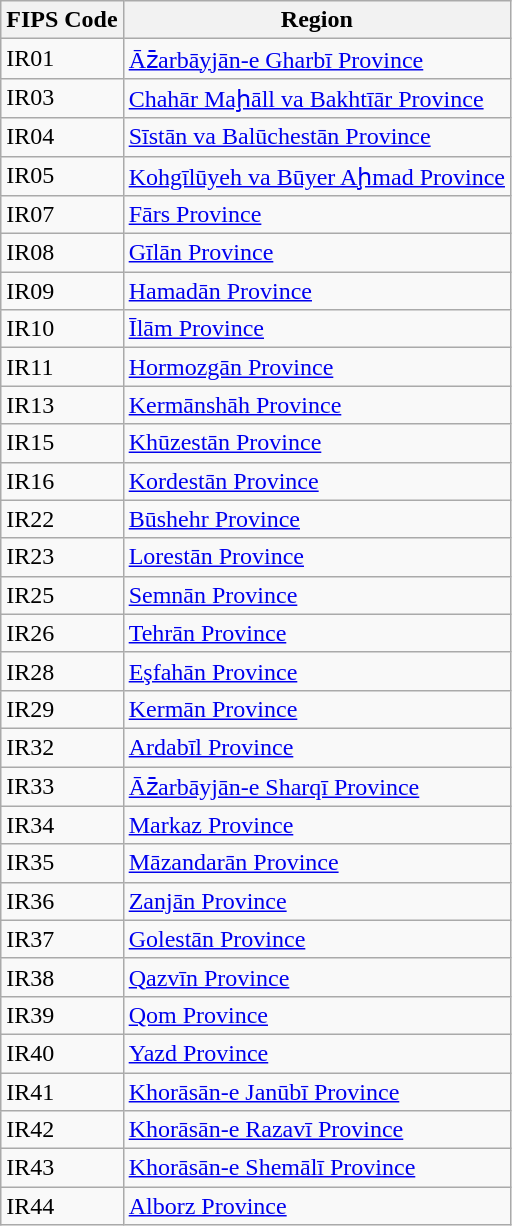<table class="wikitable">
<tr>
<th>FIPS Code</th>
<th>Region</th>
</tr>
<tr>
<td>IR01</td>
<td><a href='#'>Āz̄arbāyjān-e Gharbī Province</a></td>
</tr>
<tr>
<td>IR03</td>
<td><a href='#'>Chahār Maḩāll va Bakhtīār Province</a></td>
</tr>
<tr>
<td>IR04</td>
<td><a href='#'>Sīstān va Balūchestān Province</a></td>
</tr>
<tr>
<td>IR05</td>
<td><a href='#'>Kohgīlūyeh va Būyer Aḩmad Province</a></td>
</tr>
<tr>
<td>IR07</td>
<td><a href='#'>Fārs Province</a></td>
</tr>
<tr>
<td>IR08</td>
<td><a href='#'>Gīlān Province</a></td>
</tr>
<tr>
<td>IR09</td>
<td><a href='#'>Hamadān Province</a></td>
</tr>
<tr>
<td>IR10</td>
<td><a href='#'>Īlām Province</a></td>
</tr>
<tr>
<td>IR11</td>
<td><a href='#'>Hormozgān Province</a></td>
</tr>
<tr>
<td>IR13</td>
<td><a href='#'>Kermānshāh Province</a></td>
</tr>
<tr>
<td>IR15</td>
<td><a href='#'>Khūzestān Province</a></td>
</tr>
<tr>
<td>IR16</td>
<td><a href='#'>Kordestān Province</a></td>
</tr>
<tr>
<td>IR22</td>
<td><a href='#'>Būshehr Province</a></td>
</tr>
<tr>
<td>IR23</td>
<td><a href='#'>Lorestān Province</a></td>
</tr>
<tr>
<td>IR25</td>
<td><a href='#'>Semnān Province</a></td>
</tr>
<tr>
<td>IR26</td>
<td><a href='#'>Tehrān Province</a></td>
</tr>
<tr>
<td>IR28</td>
<td><a href='#'>Eşfahān Province</a></td>
</tr>
<tr>
<td>IR29</td>
<td><a href='#'>Kermān Province</a></td>
</tr>
<tr>
<td>IR32</td>
<td><a href='#'>Ardabīl Province</a></td>
</tr>
<tr>
<td>IR33</td>
<td><a href='#'>Āz̄arbāyjān-e Sharqī Province</a></td>
</tr>
<tr>
<td>IR34</td>
<td><a href='#'>Markaz Province</a></td>
</tr>
<tr>
<td>IR35</td>
<td><a href='#'>Māzandarān Province</a></td>
</tr>
<tr>
<td>IR36</td>
<td><a href='#'>Zanjān Province</a></td>
</tr>
<tr>
<td>IR37</td>
<td><a href='#'>Golestān Province</a></td>
</tr>
<tr>
<td>IR38</td>
<td><a href='#'>Qazvīn Province</a></td>
</tr>
<tr>
<td>IR39</td>
<td><a href='#'>Qom Province</a></td>
</tr>
<tr>
<td>IR40</td>
<td><a href='#'>Yazd Province</a></td>
</tr>
<tr>
<td>IR41</td>
<td><a href='#'>Khorāsān-e Janūbī Province</a></td>
</tr>
<tr>
<td>IR42</td>
<td><a href='#'>Khorāsān-e Razavī Province</a></td>
</tr>
<tr>
<td>IR43</td>
<td><a href='#'>Khorāsān-e Shemālī Province</a></td>
</tr>
<tr>
<td>IR44</td>
<td><a href='#'>Alborz Province</a></td>
</tr>
</table>
